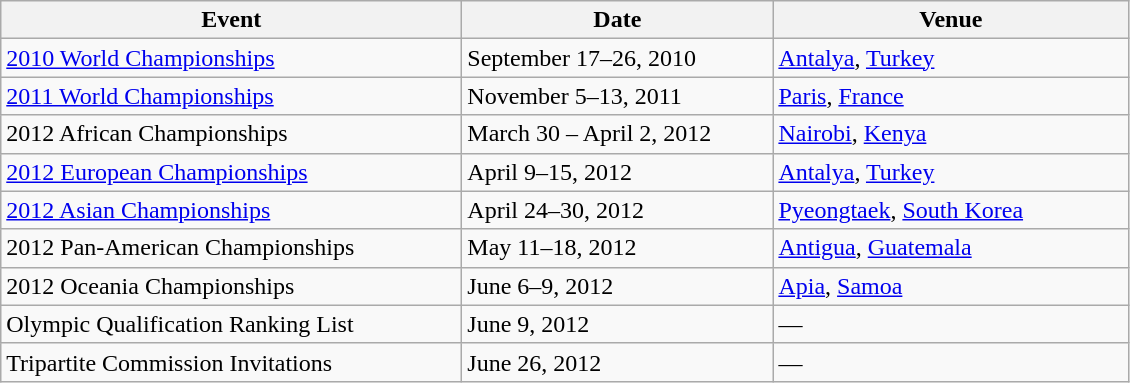<table class="wikitable">
<tr>
<th width=300>Event</th>
<th width=200>Date</th>
<th width=230>Venue</th>
</tr>
<tr>
<td><a href='#'>2010 World Championships</a></td>
<td>September 17–26, 2010</td>
<td> <a href='#'>Antalya</a>, <a href='#'>Turkey</a></td>
</tr>
<tr>
<td><a href='#'>2011 World Championships</a></td>
<td>November 5–13, 2011</td>
<td> <a href='#'>Paris</a>, <a href='#'>France</a></td>
</tr>
<tr>
<td>2012 African Championships</td>
<td>March 30 – April 2, 2012</td>
<td> <a href='#'>Nairobi</a>, <a href='#'>Kenya</a></td>
</tr>
<tr>
<td><a href='#'>2012 European Championships</a></td>
<td>April 9–15, 2012</td>
<td> <a href='#'>Antalya</a>, <a href='#'>Turkey</a></td>
</tr>
<tr>
<td><a href='#'>2012 Asian Championships</a></td>
<td>April 24–30, 2012</td>
<td> <a href='#'>Pyeongtaek</a>, <a href='#'>South Korea</a></td>
</tr>
<tr>
<td>2012 Pan-American Championships</td>
<td>May 11–18, 2012</td>
<td> <a href='#'>Antigua</a>, <a href='#'>Guatemala</a></td>
</tr>
<tr>
<td>2012 Oceania Championships</td>
<td>June 6–9, 2012</td>
<td> <a href='#'>Apia</a>, <a href='#'>Samoa</a></td>
</tr>
<tr>
<td>Olympic Qualification Ranking List</td>
<td>June 9, 2012</td>
<td>—</td>
</tr>
<tr>
<td>Tripartite Commission Invitations</td>
<td>June 26, 2012</td>
<td>—</td>
</tr>
</table>
